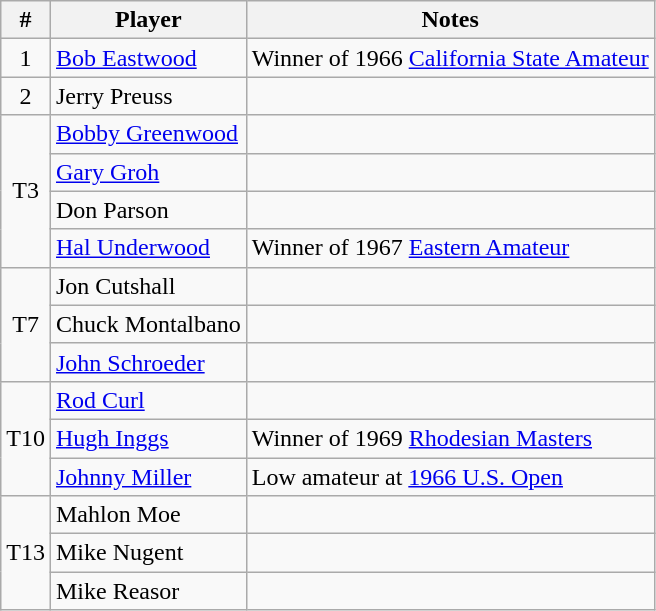<table class="wikitable sortable">
<tr>
<th>#</th>
<th>Player</th>
<th>Notes</th>
</tr>
<tr>
<td align=center>1</td>
<td> <a href='#'>Bob Eastwood</a></td>
<td>Winner of 1966 <a href='#'>California State Amateur</a></td>
</tr>
<tr>
<td align=center>2</td>
<td> Jerry Preuss</td>
<td></td>
</tr>
<tr>
<td align=center rowspan=4>T3</td>
<td> <a href='#'>Bobby Greenwood</a></td>
<td></td>
</tr>
<tr>
<td> <a href='#'>Gary Groh</a></td>
<td></td>
</tr>
<tr>
<td> Don Parson</td>
<td></td>
</tr>
<tr>
<td> <a href='#'>Hal Underwood</a></td>
<td>Winner of 1967 <a href='#'>Eastern Amateur</a></td>
</tr>
<tr>
<td align=center rowspan=3>T7</td>
<td> Jon Cutshall</td>
<td></td>
</tr>
<tr>
<td> Chuck Montalbano</td>
<td></td>
</tr>
<tr>
<td> <a href='#'>John Schroeder</a></td>
<td></td>
</tr>
<tr>
<td align=center rowspan=3>T10</td>
<td> <a href='#'>Rod Curl</a></td>
<td></td>
</tr>
<tr>
<td> <a href='#'>Hugh Inggs</a></td>
<td>Winner of 1969 <a href='#'>Rhodesian Masters</a></td>
</tr>
<tr>
<td> <a href='#'>Johnny Miller</a></td>
<td>Low amateur at <a href='#'>1966 U.S. Open</a></td>
</tr>
<tr>
<td align=center rowspan=3>T13</td>
<td> Mahlon Moe</td>
<td></td>
</tr>
<tr>
<td> Mike Nugent</td>
<td></td>
</tr>
<tr>
<td> Mike Reasor</td>
<td></td>
</tr>
</table>
